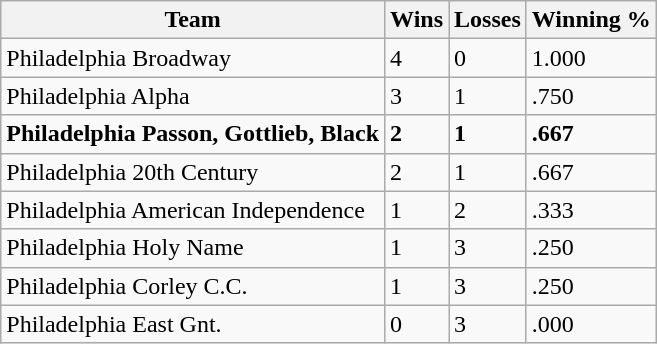<table class="wikitable">
<tr>
<th>Team</th>
<th>Wins</th>
<th>Losses</th>
<th>Winning %</th>
</tr>
<tr>
<td>Philadelphia Broadway</td>
<td>4</td>
<td>0</td>
<td>1.000</td>
</tr>
<tr>
<td>Philadelphia Alpha</td>
<td>3</td>
<td>1</td>
<td>.750</td>
</tr>
<tr>
<td><strong>Philadelphia Passon, Gottlieb, Black</strong></td>
<td><strong>2</strong></td>
<td><strong>1</strong></td>
<td><strong>.667</strong></td>
</tr>
<tr>
<td>Philadelphia 20th Century</td>
<td>2</td>
<td>1</td>
<td>.667</td>
</tr>
<tr>
<td>Philadelphia American Independence</td>
<td>1</td>
<td>2</td>
<td>.333</td>
</tr>
<tr>
<td>Philadelphia Holy Name</td>
<td>1</td>
<td>3</td>
<td>.250</td>
</tr>
<tr>
<td>Philadelphia Corley C.C.</td>
<td>1</td>
<td>3</td>
<td>.250</td>
</tr>
<tr>
<td>Philadelphia East Gnt.</td>
<td>0</td>
<td>3</td>
<td>.000</td>
</tr>
</table>
